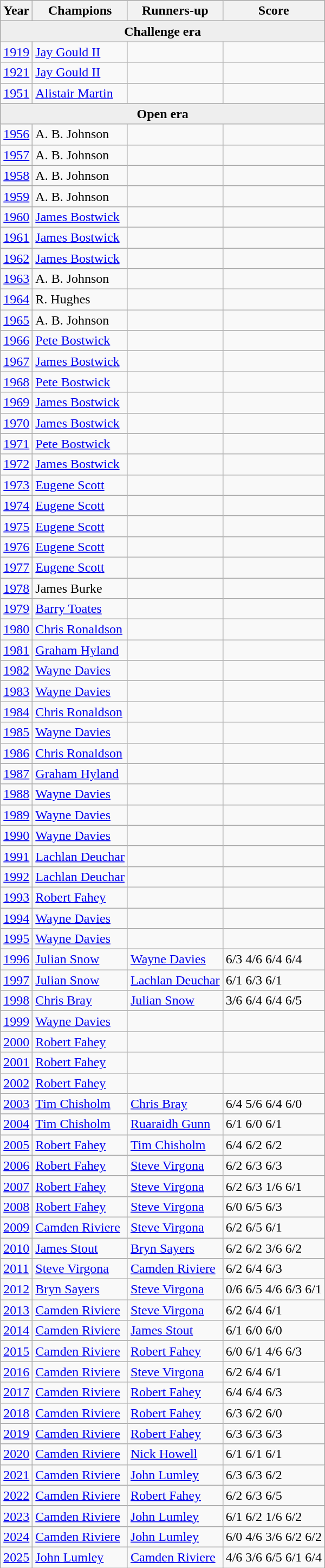<table class="wikitable">
<tr>
<th>Year</th>
<th>Champions</th>
<th>Runners-up</th>
<th class="unsortable">Score</th>
</tr>
<tr>
<td colspan=4, style="text-align:center; background-color:#EEE"><strong>Challenge era</strong></td>
</tr>
<tr>
<td><a href='#'>1919</a></td>
<td> <a href='#'>Jay Gould II</a></td>
<td></td>
<td></td>
</tr>
<tr>
<td><a href='#'>1921</a></td>
<td> <a href='#'>Jay Gould II</a></td>
<td></td>
<td></td>
</tr>
<tr>
<td><a href='#'>1951</a></td>
<td> <a href='#'>Alistair Martin</a></td>
<td></td>
<td></td>
</tr>
<tr>
<td colspan=4, style="text-align:center; background-color:#EEE"><strong>Open era</strong></td>
</tr>
<tr>
<td><a href='#'>1956</a></td>
<td> A. B. Johnson</td>
<td></td>
<td></td>
</tr>
<tr>
<td><a href='#'>1957</a></td>
<td> A. B. Johnson</td>
<td></td>
<td></td>
</tr>
<tr>
<td><a href='#'>1958</a></td>
<td> A. B. Johnson</td>
<td></td>
<td></td>
</tr>
<tr>
<td><a href='#'>1959</a></td>
<td> A. B. Johnson</td>
<td></td>
<td></td>
</tr>
<tr>
<td><a href='#'>1960</a></td>
<td> <a href='#'>James Bostwick</a></td>
<td></td>
<td></td>
</tr>
<tr>
<td><a href='#'>1961</a></td>
<td> <a href='#'>James Bostwick</a></td>
<td></td>
<td></td>
</tr>
<tr>
<td><a href='#'>1962</a></td>
<td> <a href='#'>James Bostwick</a></td>
<td></td>
<td></td>
</tr>
<tr>
<td><a href='#'>1963</a></td>
<td> A. B. Johnson</td>
<td></td>
<td></td>
</tr>
<tr>
<td><a href='#'>1964</a></td>
<td> R. Hughes</td>
<td></td>
<td></td>
</tr>
<tr>
<td><a href='#'>1965</a></td>
<td> A. B. Johnson</td>
<td></td>
<td></td>
</tr>
<tr>
<td><a href='#'>1966</a></td>
<td> <a href='#'>Pete Bostwick</a></td>
<td></td>
<td></td>
</tr>
<tr>
<td><a href='#'>1967</a></td>
<td> <a href='#'>James Bostwick</a></td>
<td></td>
<td></td>
</tr>
<tr>
<td><a href='#'>1968</a></td>
<td> <a href='#'>Pete Bostwick</a></td>
<td></td>
<td></td>
</tr>
<tr>
<td><a href='#'>1969</a></td>
<td> <a href='#'>James Bostwick</a></td>
<td></td>
<td></td>
</tr>
<tr>
<td><a href='#'>1970</a></td>
<td> <a href='#'>James Bostwick</a></td>
<td></td>
<td></td>
</tr>
<tr>
<td><a href='#'>1971</a></td>
<td> <a href='#'>Pete Bostwick</a></td>
<td></td>
<td></td>
</tr>
<tr>
<td><a href='#'>1972</a></td>
<td> <a href='#'>James Bostwick</a></td>
<td></td>
<td></td>
</tr>
<tr>
<td><a href='#'>1973</a></td>
<td> <a href='#'>Eugene Scott</a></td>
<td></td>
<td></td>
</tr>
<tr>
<td><a href='#'>1974</a></td>
<td> <a href='#'>Eugene Scott</a></td>
<td></td>
<td></td>
</tr>
<tr>
<td><a href='#'>1975</a></td>
<td> <a href='#'>Eugene Scott</a></td>
<td></td>
<td></td>
</tr>
<tr>
<td><a href='#'>1976</a></td>
<td> <a href='#'>Eugene Scott</a></td>
<td></td>
<td></td>
</tr>
<tr>
<td><a href='#'>1977</a></td>
<td> <a href='#'>Eugene Scott</a></td>
<td></td>
<td></td>
</tr>
<tr>
<td><a href='#'>1978</a></td>
<td> James Burke</td>
<td></td>
<td></td>
</tr>
<tr>
<td><a href='#'>1979</a></td>
<td> <a href='#'>Barry Toates</a></td>
<td></td>
<td></td>
</tr>
<tr>
<td><a href='#'>1980</a></td>
<td> <a href='#'>Chris Ronaldson</a></td>
<td></td>
<td></td>
</tr>
<tr>
<td><a href='#'>1981</a></td>
<td> <a href='#'>Graham Hyland</a></td>
<td></td>
<td></td>
</tr>
<tr>
<td><a href='#'>1982</a></td>
<td> <a href='#'>Wayne Davies</a></td>
<td></td>
<td></td>
</tr>
<tr>
<td><a href='#'>1983</a></td>
<td> <a href='#'>Wayne Davies</a></td>
<td></td>
<td></td>
</tr>
<tr>
<td><a href='#'>1984</a></td>
<td> <a href='#'>Chris Ronaldson</a></td>
<td></td>
<td></td>
</tr>
<tr>
<td><a href='#'>1985</a></td>
<td> <a href='#'>Wayne Davies</a></td>
<td></td>
<td></td>
</tr>
<tr>
<td><a href='#'>1986</a></td>
<td> <a href='#'>Chris Ronaldson</a></td>
<td></td>
<td></td>
</tr>
<tr>
<td><a href='#'>1987</a></td>
<td> <a href='#'>Graham Hyland</a></td>
<td></td>
<td></td>
</tr>
<tr>
<td><a href='#'>1988</a></td>
<td> <a href='#'>Wayne Davies</a></td>
<td></td>
<td></td>
</tr>
<tr>
<td><a href='#'>1989</a></td>
<td> <a href='#'>Wayne Davies</a></td>
<td></td>
<td></td>
</tr>
<tr>
<td><a href='#'>1990</a></td>
<td> <a href='#'>Wayne Davies</a></td>
<td></td>
<td></td>
</tr>
<tr>
<td><a href='#'>1991</a></td>
<td> <a href='#'>Lachlan Deuchar</a></td>
<td></td>
<td></td>
</tr>
<tr>
<td><a href='#'>1992</a></td>
<td> <a href='#'>Lachlan Deuchar</a></td>
<td></td>
<td></td>
</tr>
<tr>
<td><a href='#'>1993</a></td>
<td> <a href='#'>Robert Fahey</a></td>
<td></td>
<td></td>
</tr>
<tr>
<td><a href='#'>1994</a></td>
<td> <a href='#'>Wayne Davies</a></td>
<td></td>
<td></td>
</tr>
<tr>
<td><a href='#'>1995</a></td>
<td> <a href='#'>Wayne Davies</a></td>
<td></td>
<td></td>
</tr>
<tr>
<td><a href='#'>1996</a></td>
<td> <a href='#'>Julian Snow</a></td>
<td> <a href='#'>Wayne Davies</a></td>
<td>6/3 4/6 6/4 6/4</td>
</tr>
<tr>
<td><a href='#'>1997</a></td>
<td> <a href='#'>Julian Snow</a></td>
<td> <a href='#'>Lachlan Deuchar</a></td>
<td>6/1 6/3 6/1</td>
</tr>
<tr>
<td><a href='#'>1998</a></td>
<td> <a href='#'>Chris Bray</a></td>
<td> <a href='#'>Julian Snow</a></td>
<td>3/6 6/4 6/4 6/5</td>
</tr>
<tr>
<td><a href='#'>1999</a></td>
<td> <a href='#'>Wayne Davies</a></td>
<td></td>
<td></td>
</tr>
<tr>
<td><a href='#'>2000</a></td>
<td> <a href='#'>Robert Fahey</a></td>
<td></td>
<td></td>
</tr>
<tr>
<td><a href='#'>2001</a></td>
<td> <a href='#'>Robert Fahey</a></td>
<td></td>
<td></td>
</tr>
<tr>
<td><a href='#'>2002</a></td>
<td> <a href='#'>Robert Fahey</a></td>
<td></td>
<td></td>
</tr>
<tr>
<td><a href='#'>2003</a></td>
<td> <a href='#'>Tim Chisholm</a></td>
<td> <a href='#'>Chris Bray</a></td>
<td>6/4 5/6 6/4 6/0</td>
</tr>
<tr>
<td><a href='#'>2004</a></td>
<td> <a href='#'>Tim Chisholm</a></td>
<td> <a href='#'>Ruaraidh Gunn</a></td>
<td>6/1 6/0 6/1</td>
</tr>
<tr>
<td><a href='#'>2005</a></td>
<td> <a href='#'>Robert Fahey</a></td>
<td> <a href='#'>Tim Chisholm</a></td>
<td>6/4 6/2 6/2</td>
</tr>
<tr>
<td><a href='#'>2006</a></td>
<td> <a href='#'>Robert Fahey</a></td>
<td> <a href='#'>Steve Virgona</a></td>
<td>6/2 6/3 6/3</td>
</tr>
<tr>
<td><a href='#'>2007</a></td>
<td> <a href='#'>Robert Fahey</a></td>
<td> <a href='#'>Steve Virgona</a></td>
<td>6/2 6/3 1/6 6/1</td>
</tr>
<tr>
<td><a href='#'>2008</a></td>
<td> <a href='#'>Robert Fahey</a></td>
<td> <a href='#'>Steve Virgona</a></td>
<td>6/0 6/5 6/3</td>
</tr>
<tr>
<td><a href='#'>2009</a></td>
<td> <a href='#'>Camden Riviere</a></td>
<td> <a href='#'>Steve Virgona</a></td>
<td>6/2 6/5 6/1</td>
</tr>
<tr>
<td><a href='#'>2010</a></td>
<td> <a href='#'>James Stout</a></td>
<td> <a href='#'>Bryn Sayers</a></td>
<td>6/2 6/2 3/6 6/2</td>
</tr>
<tr>
<td><a href='#'>2011</a></td>
<td> <a href='#'>Steve Virgona</a></td>
<td> <a href='#'>Camden Riviere</a></td>
<td>6/2 6/4 6/3</td>
</tr>
<tr>
<td><a href='#'>2012</a></td>
<td> <a href='#'>Bryn Sayers</a></td>
<td> <a href='#'>Steve Virgona</a></td>
<td>0/6 6/5 4/6 6/3 6/1</td>
</tr>
<tr>
<td><a href='#'>2013</a></td>
<td> <a href='#'>Camden Riviere</a></td>
<td> <a href='#'>Steve Virgona</a></td>
<td>6/2 6/4 6/1</td>
</tr>
<tr>
<td><a href='#'>2014</a></td>
<td> <a href='#'>Camden Riviere</a></td>
<td> <a href='#'>James Stout</a></td>
<td>6/1 6/0 6/0</td>
</tr>
<tr>
<td><a href='#'>2015</a></td>
<td> <a href='#'>Camden Riviere</a></td>
<td> <a href='#'>Robert Fahey</a></td>
<td>6/0 6/1 4/6 6/3</td>
</tr>
<tr>
<td><a href='#'>2016</a></td>
<td> <a href='#'>Camden Riviere</a></td>
<td> <a href='#'>Steve Virgona</a></td>
<td>6/2 6/4 6/1</td>
</tr>
<tr>
<td><a href='#'>2017</a></td>
<td> <a href='#'>Camden Riviere</a></td>
<td> <a href='#'>Robert Fahey</a></td>
<td>6/4 6/4 6/3</td>
</tr>
<tr>
<td><a href='#'>2018</a></td>
<td> <a href='#'>Camden Riviere</a></td>
<td> <a href='#'>Robert Fahey</a></td>
<td>6/3 6/2 6/0</td>
</tr>
<tr>
<td><a href='#'>2019</a></td>
<td> <a href='#'>Camden Riviere</a></td>
<td> <a href='#'>Robert Fahey</a></td>
<td>6/3 6/3 6/3</td>
</tr>
<tr>
<td><a href='#'>2020</a></td>
<td> <a href='#'>Camden Riviere</a></td>
<td> <a href='#'>Nick Howell</a></td>
<td>6/1 6/1 6/1</td>
</tr>
<tr>
<td><a href='#'>2021</a></td>
<td> <a href='#'>Camden Riviere</a></td>
<td> <a href='#'>John Lumley</a></td>
<td>6/3 6/3 6/2</td>
</tr>
<tr>
<td><a href='#'>2022</a></td>
<td> <a href='#'>Camden Riviere</a></td>
<td> <a href='#'>Robert Fahey</a></td>
<td>6/2 6/3 6/5</td>
</tr>
<tr>
<td><a href='#'>2023</a></td>
<td> <a href='#'>Camden Riviere</a></td>
<td> <a href='#'>John Lumley</a></td>
<td>6/1 6/2 1/6 6/2</td>
</tr>
<tr>
<td><a href='#'>2024</a></td>
<td> <a href='#'>Camden Riviere</a></td>
<td> <a href='#'>John Lumley</a></td>
<td>6/0 4/6 3/6 6/2 6/2</td>
</tr>
<tr>
<td><a href='#'>2025</a></td>
<td> <a href='#'>John Lumley</a></td>
<td> <a href='#'>Camden Riviere</a></td>
<td>4/6 3/6 6/5 6/1 6/4</td>
</tr>
</table>
